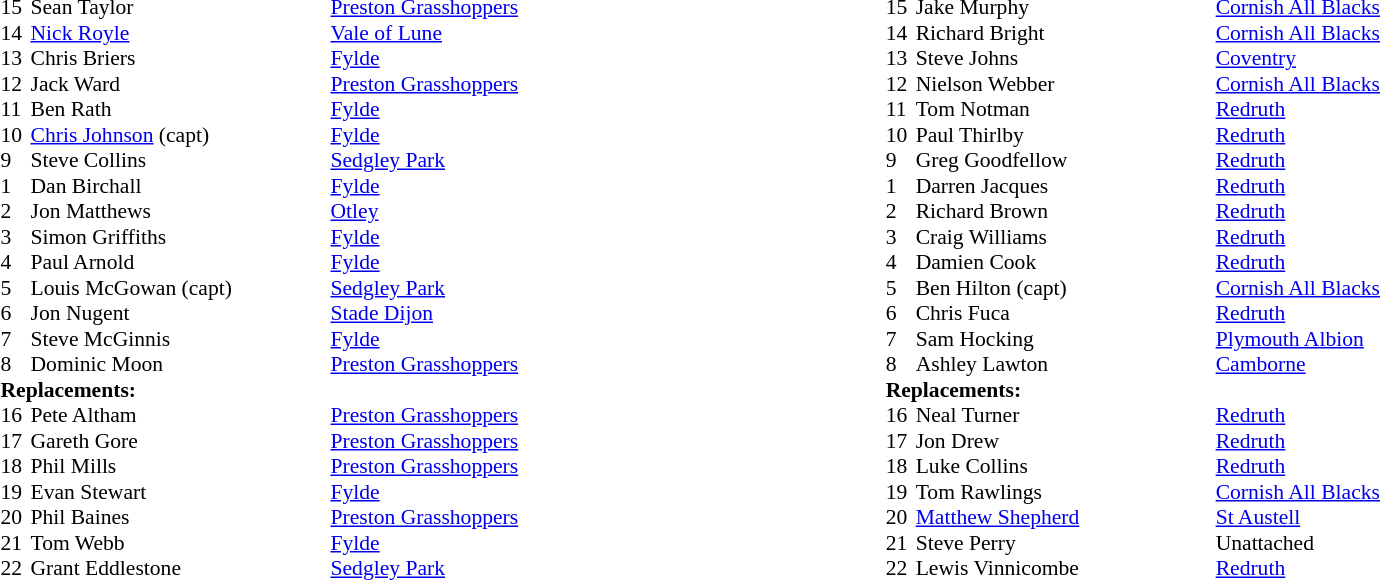<table width="80%">
<tr>
<td valign="top" width="50%"><br><table style="font-size: 90%" cellspacing="0" cellpadding="0">
<tr>
<th width="20"></th>
<th width="200"></th>
</tr>
<tr>
<td>15</td>
<td>Sean Taylor</td>
<td><a href='#'>Preston Grasshoppers</a></td>
</tr>
<tr>
<td>14</td>
<td><a href='#'>Nick Royle</a></td>
<td><a href='#'>Vale of Lune</a></td>
</tr>
<tr>
<td>13</td>
<td>Chris Briers</td>
<td><a href='#'>Fylde</a></td>
</tr>
<tr>
<td>12</td>
<td>Jack Ward</td>
<td><a href='#'>Preston Grasshoppers</a></td>
</tr>
<tr>
<td>11</td>
<td>Ben Rath</td>
<td><a href='#'>Fylde</a></td>
</tr>
<tr>
<td>10</td>
<td><a href='#'>Chris Johnson</a> (capt)</td>
<td><a href='#'>Fylde</a></td>
</tr>
<tr>
<td>9</td>
<td>Steve Collins</td>
<td><a href='#'>Sedgley Park</a></td>
</tr>
<tr>
<td>1</td>
<td>Dan Birchall</td>
<td><a href='#'>Fylde</a></td>
</tr>
<tr>
<td>2</td>
<td>Jon Matthews</td>
<td><a href='#'>Otley</a></td>
</tr>
<tr>
<td>3</td>
<td>Simon Griffiths</td>
<td><a href='#'>Fylde</a></td>
</tr>
<tr>
<td>4</td>
<td>Paul Arnold</td>
<td><a href='#'>Fylde</a></td>
</tr>
<tr>
<td>5</td>
<td>Louis McGowan (capt)</td>
<td><a href='#'>Sedgley Park</a></td>
</tr>
<tr>
<td>6</td>
<td>Jon Nugent</td>
<td><a href='#'>Stade Dijon</a></td>
</tr>
<tr>
<td>7</td>
<td>Steve McGinnis</td>
<td><a href='#'>Fylde</a></td>
</tr>
<tr>
<td>8</td>
<td>Dominic Moon</td>
<td><a href='#'>Preston Grasshoppers</a></td>
</tr>
<tr>
<td colspan=3><strong>Replacements:</strong></td>
</tr>
<tr>
<td>16</td>
<td>Pete Altham</td>
<td><a href='#'>Preston Grasshoppers</a></td>
</tr>
<tr>
<td>17</td>
<td>Gareth Gore</td>
<td><a href='#'>Preston Grasshoppers</a></td>
</tr>
<tr>
<td>18</td>
<td>Phil Mills</td>
<td><a href='#'>Preston Grasshoppers</a></td>
</tr>
<tr>
<td>19</td>
<td>Evan Stewart</td>
<td><a href='#'>Fylde</a></td>
</tr>
<tr>
<td>20</td>
<td>Phil Baines</td>
<td><a href='#'>Preston Grasshoppers</a></td>
</tr>
<tr>
<td>21</td>
<td>Tom Webb</td>
<td><a href='#'>Fylde</a></td>
</tr>
<tr>
<td>22</td>
<td>Grant Eddlestone</td>
<td><a href='#'>Sedgley Park</a></td>
</tr>
<tr>
</tr>
</table>
</td>
<td valign="top" width="50%"><br><table style="font-size: 90%" cellspacing="0" cellpadding="0" align="center">
<tr>
<th width="20"></th>
<th width="200"></th>
</tr>
<tr>
<td>15</td>
<td>Jake Murphy</td>
<td><a href='#'>Cornish All Blacks</a></td>
</tr>
<tr>
<td>14</td>
<td>Richard Bright</td>
<td><a href='#'>Cornish All Blacks</a></td>
</tr>
<tr>
<td>13</td>
<td>Steve Johns</td>
<td><a href='#'>Coventry</a></td>
</tr>
<tr>
<td>12</td>
<td>Nielson Webber</td>
<td><a href='#'>Cornish All Blacks</a></td>
</tr>
<tr>
<td>11</td>
<td>Tom Notman</td>
<td><a href='#'>Redruth</a></td>
</tr>
<tr>
<td>10</td>
<td>Paul Thirlby</td>
<td><a href='#'>Redruth</a></td>
</tr>
<tr>
<td>9</td>
<td>Greg Goodfellow</td>
<td><a href='#'>Redruth</a></td>
</tr>
<tr>
<td>1</td>
<td>Darren Jacques</td>
<td><a href='#'>Redruth</a></td>
</tr>
<tr>
<td>2</td>
<td>Richard Brown</td>
<td><a href='#'>Redruth</a></td>
</tr>
<tr>
<td>3</td>
<td>Craig Williams</td>
<td><a href='#'>Redruth</a></td>
</tr>
<tr>
<td>4</td>
<td>Damien Cook</td>
<td><a href='#'>Redruth</a></td>
</tr>
<tr>
<td>5</td>
<td>Ben Hilton  (capt)</td>
<td><a href='#'>Cornish All Blacks</a></td>
</tr>
<tr>
<td>6</td>
<td>Chris Fuca</td>
<td><a href='#'>Redruth</a></td>
</tr>
<tr>
<td>7</td>
<td>Sam Hocking</td>
<td><a href='#'>Plymouth Albion</a></td>
</tr>
<tr>
<td>8</td>
<td>Ashley Lawton</td>
<td><a href='#'>Camborne</a></td>
</tr>
<tr>
<td colspan=3><strong>Replacements:</strong></td>
</tr>
<tr>
<td>16</td>
<td>Neal Turner</td>
<td><a href='#'>Redruth</a></td>
</tr>
<tr>
<td>17</td>
<td>Jon Drew</td>
<td><a href='#'>Redruth</a></td>
</tr>
<tr>
<td>18</td>
<td>Luke Collins</td>
<td><a href='#'>Redruth</a></td>
</tr>
<tr>
<td>19</td>
<td>Tom Rawlings</td>
<td><a href='#'>Cornish All Blacks</a></td>
</tr>
<tr>
<td>20</td>
<td><a href='#'>Matthew Shepherd</a></td>
<td><a href='#'>St Austell</a></td>
</tr>
<tr>
<td>21</td>
<td>Steve Perry</td>
<td>Unattached</td>
</tr>
<tr>
<td>22</td>
<td>Lewis Vinnicombe</td>
<td><a href='#'>Redruth</a></td>
</tr>
<tr>
</tr>
</table>
</td>
</tr>
</table>
